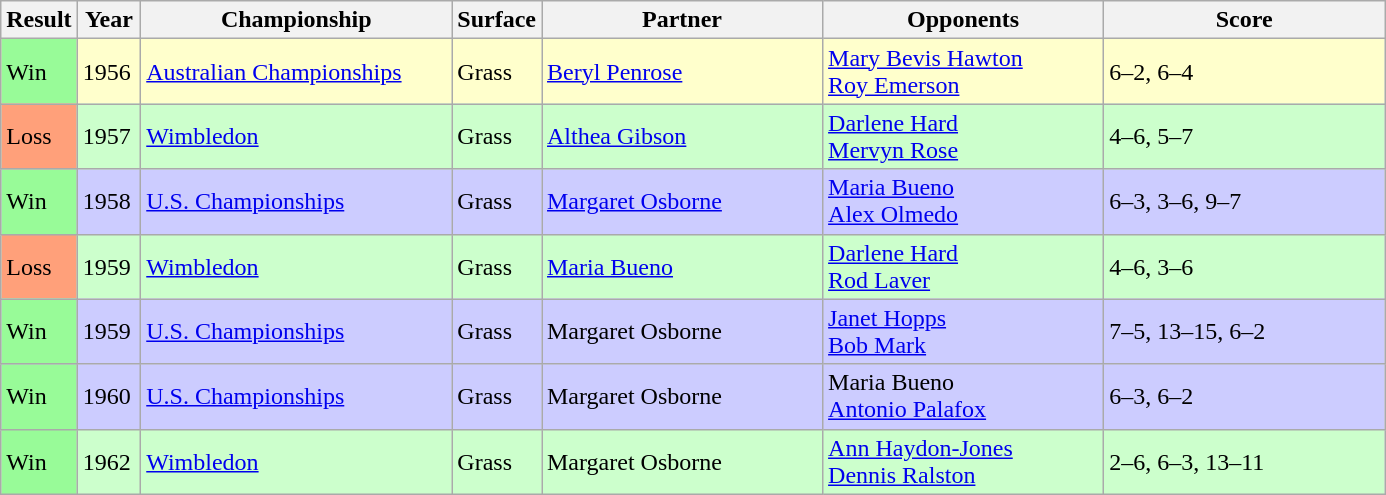<table class="sortable wikitable">
<tr>
<th style="width:40px">Result</th>
<th style="width:35px">Year</th>
<th style="width:200px">Championship</th>
<th style="width:50px">Surface</th>
<th style="width:180px">Partner</th>
<th style="width:180px">Opponents</th>
<th style="width:180px" class="unsortable">Score</th>
</tr>
<tr style="background:#ffffcc;">
<td style="background:#98fb98;">Win</td>
<td>1956</td>
<td><a href='#'>Australian Championships</a></td>
<td>Grass</td>
<td> <a href='#'>Beryl Penrose</a></td>
<td> <a href='#'>Mary Bevis Hawton</a> <br>  <a href='#'>Roy Emerson</a></td>
<td>6–2, 6–4</td>
</tr>
<tr style="background:#ccffcc;">
<td style="background:#ffa07a;">Loss</td>
<td>1957</td>
<td><a href='#'>Wimbledon</a></td>
<td>Grass</td>
<td> <a href='#'>Althea Gibson</a></td>
<td> <a href='#'>Darlene Hard</a><br> <a href='#'>Mervyn Rose</a></td>
<td>4–6, 5–7</td>
</tr>
<tr style="background:#ccccff;">
<td style="background:#98fb98;">Win</td>
<td>1958</td>
<td><a href='#'>U.S. Championships</a></td>
<td>Grass</td>
<td> <a href='#'>Margaret Osborne</a></td>
<td> <a href='#'>Maria Bueno</a><br> <a href='#'>Alex Olmedo</a></td>
<td>6–3, 3–6, 9–7</td>
</tr>
<tr style="background:#ccffcc;">
<td style="background:#ffa07a;">Loss</td>
<td>1959</td>
<td><a href='#'>Wimbledon</a></td>
<td>Grass</td>
<td> <a href='#'>Maria Bueno</a></td>
<td> <a href='#'>Darlene Hard</a><br> <a href='#'>Rod Laver</a></td>
<td>4–6, 3–6</td>
</tr>
<tr style="background:#ccccff;">
<td style="background:#98fb98;">Win</td>
<td>1959</td>
<td><a href='#'>U.S. Championships</a></td>
<td>Grass</td>
<td> Margaret Osborne</td>
<td> <a href='#'>Janet Hopps</a><br> <a href='#'>Bob Mark</a></td>
<td>7–5, 13–15, 6–2</td>
</tr>
<tr style="background:#ccccff;">
<td style="background:#98fb98;">Win</td>
<td>1960</td>
<td><a href='#'>U.S. Championships</a></td>
<td>Grass</td>
<td> Margaret Osborne</td>
<td> Maria Bueno<br> <a href='#'>Antonio Palafox</a></td>
<td>6–3, 6–2</td>
</tr>
<tr style="background:#ccffcc;">
<td style="background:#98fb98;">Win</td>
<td>1962</td>
<td><a href='#'>Wimbledon</a></td>
<td>Grass</td>
<td> Margaret Osborne</td>
<td> <a href='#'>Ann Haydon-Jones</a> <br>  <a href='#'>Dennis Ralston</a></td>
<td>2–6, 6–3, 13–11</td>
</tr>
</table>
